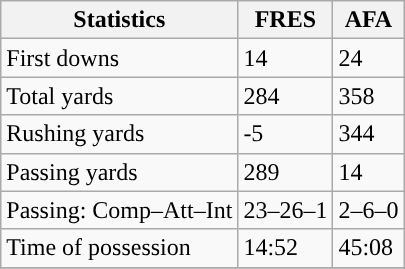<table class="wikitable" style="float: left;">
<tr>
<th>Statistics</th>
<th>FRES</th>
<th>AFA</th>
</tr>
<tr>
<td>First downs</td>
<td>14</td>
<td>24</td>
</tr>
<tr>
<td>Total yards</td>
<td>284</td>
<td>358</td>
</tr>
<tr>
<td>Rushing yards</td>
<td>-5</td>
<td>344</td>
</tr>
<tr>
<td>Passing yards</td>
<td>289</td>
<td>14</td>
</tr>
<tr>
<td>Passing: Comp–Att–Int</td>
<td>23–26–1</td>
<td>2–6–0</td>
</tr>
<tr>
<td>Time of possession</td>
<td>14:52</td>
<td>45:08</td>
</tr>
<tr>
</tr>
</table>
